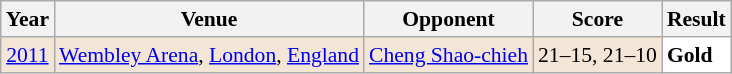<table class="sortable wikitable" style="font-size: 90%">
<tr>
<th>Year</th>
<th>Venue</th>
<th>Opponent</th>
<th>Score</th>
<th>Result</th>
</tr>
<tr style="background:#F3E6D7">
<td align="center"><a href='#'>2011</a></td>
<td align="left"><a href='#'>Wembley Arena</a>, <a href='#'>London</a>, <a href='#'>England</a></td>
<td align="left"> <a href='#'>Cheng Shao-chieh</a></td>
<td align="left">21–15, 21–10</td>
<td style="text-align:left; background:white"> <strong>Gold</strong></td>
</tr>
</table>
